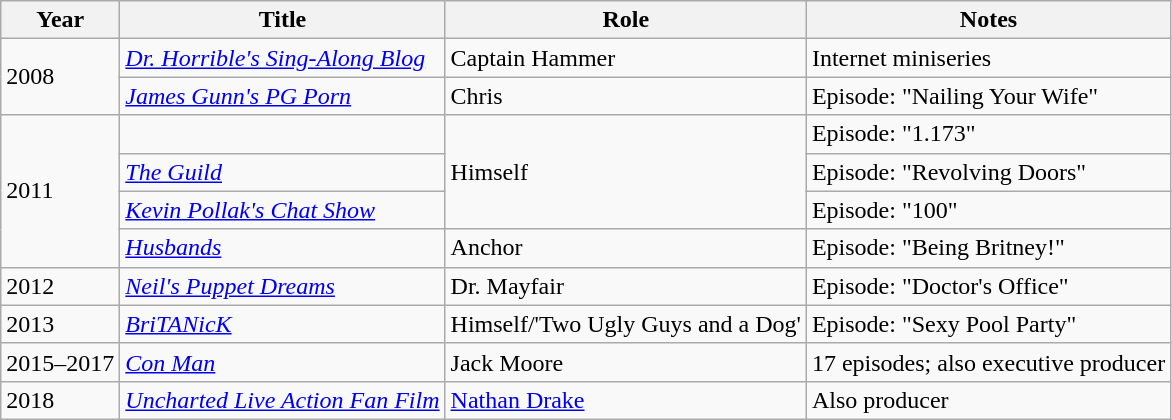<table class="wikitable sortable">
<tr>
<th>Year</th>
<th>Title</th>
<th>Role</th>
<th class="unsortable">Notes</th>
</tr>
<tr>
<td rowspan="2">2008</td>
<td><em><a href='#'>Dr. Horrible's Sing-Along Blog</a></em></td>
<td>Captain Hammer</td>
<td>Internet miniseries</td>
</tr>
<tr>
<td><em><a href='#'>James Gunn's PG Porn</a></em></td>
<td>Chris</td>
<td>Episode: "Nailing Your Wife"</td>
</tr>
<tr>
<td rowspan="4">2011</td>
<td><em></em></td>
<td rowspan="3">Himself</td>
<td>Episode: "1.173"</td>
</tr>
<tr>
<td data-sort-value="Guild, The"><em><a href='#'>The Guild</a></em></td>
<td>Episode: "Revolving Doors"</td>
</tr>
<tr>
<td><em><a href='#'>Kevin Pollak's Chat Show</a></em></td>
<td>Episode: "100"</td>
</tr>
<tr>
<td><em><a href='#'>Husbands</a></em></td>
<td>Anchor</td>
<td>Episode: "Being Britney!"</td>
</tr>
<tr>
<td>2012</td>
<td><em><a href='#'>Neil's Puppet Dreams</a></em></td>
<td>Dr. Mayfair</td>
<td>Episode: "Doctor's Office"</td>
</tr>
<tr>
<td>2013</td>
<td><em><a href='#'>BriTANicK</a></em></td>
<td>Himself/'Two Ugly Guys and a Dog'</td>
<td>Episode: "Sexy Pool Party"</td>
</tr>
<tr>
<td>2015–2017</td>
<td><em><a href='#'>Con Man</a></em></td>
<td>Jack Moore</td>
<td>17 episodes; also executive producer</td>
</tr>
<tr>
<td>2018</td>
<td><em><a href='#'>Uncharted Live Action Fan Film</a></em></td>
<td><a href='#'>Nathan Drake</a></td>
<td>Also producer</td>
</tr>
</table>
